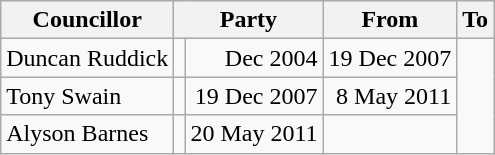<table class=wikitable>
<tr>
<th>Councillor</th>
<th colspan=2>Party</th>
<th>From</th>
<th>To</th>
</tr>
<tr>
<td>Duncan Ruddick</td>
<td></td>
<td align=right>Dec 2004</td>
<td align=right>19 Dec 2007</td>
</tr>
<tr>
<td>Tony Swain</td>
<td></td>
<td align=right>19 Dec 2007</td>
<td align=right>8 May 2011</td>
</tr>
<tr>
<td>Alyson Barnes</td>
<td></td>
<td align=right>20 May 2011</td>
<td align=right></td>
</tr>
</table>
